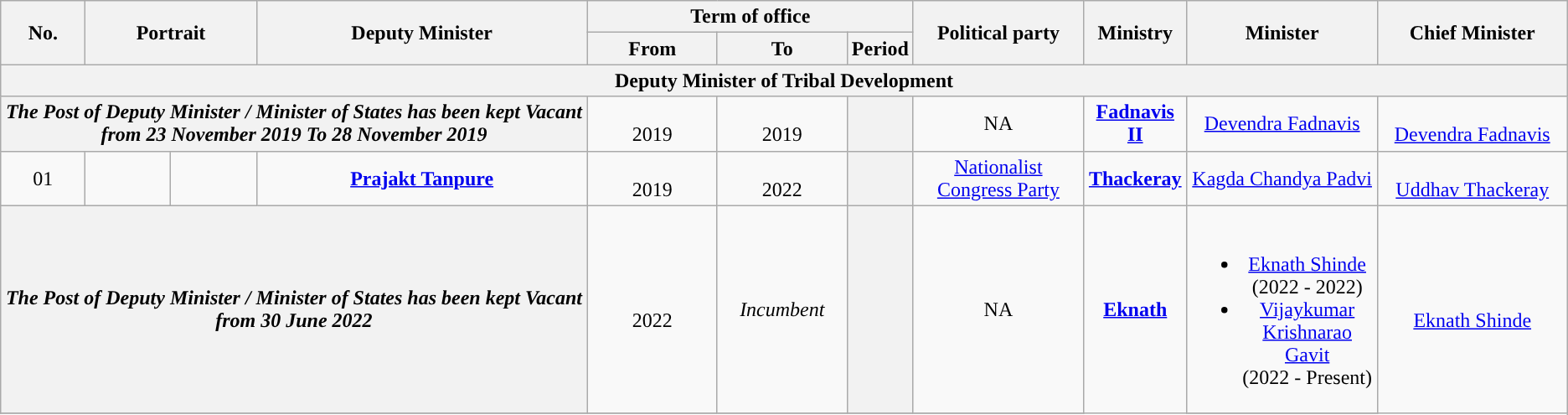<table class="wikitable" style="text-align:center">
<tr>
<th rowspan="2">No.</th>
<th rowspan="2" colspan="2">Portrait</th>
<th rowspan="2" style="width:16em">Deputy Minister<br></th>
<th colspan="3">Term of office</th>
<th rowspan="2" style="width:8em">Political party</th>
<th rowspan="2">Ministry</th>
<th rowspan="2" style="width:9em">Minister</th>
<th rowspan="2" style="width:9em">Chief Minister</th>
</tr>
<tr>
<th style="width:6em">From</th>
<th style="width:6em">To</th>
<th>Period</th>
</tr>
<tr>
<th colspan="11">Deputy Minister of Tribal Development</th>
</tr>
<tr>
<th colspan="04"><strong><em>The Post of Deputy Minister / Minister of States has been kept Vacant from 23 November 2019 To 28 November 2019</em></strong></th>
<td><br>2019</td>
<td><br>2019</td>
<th></th>
<td>NA</td>
<td rowspan="1"><a href='#'><strong>Fadnavis II</strong></a></td>
<td><a href='#'>Devendra Fadnavis</a></td>
<td rowspan="1"> <br><a href='#'>Devendra Fadnavis</a></td>
</tr>
<tr>
<td>01</td>
<td style="color:inherit;background:"></td>
<td></td>
<td><strong><a href='#'>Prajakt Tanpure</a></strong> <br> </td>
<td><br>2019</td>
<td><br>2022</td>
<th></th>
<td><a href='#'>Nationalist Congress Party</a></td>
<td rowspan="1"><a href='#'><strong>Thackeray</strong></a></td>
<td><a href='#'>Kagda Chandya Padvi</a></td>
<td rowspan="1"> <br><a href='#'>Uddhav Thackeray</a></td>
</tr>
<tr>
<th colspan="04"><strong><em>The Post of Deputy Minister / Minister of States has been kept Vacant from 30 June 2022</em></strong></th>
<td><br>2022</td>
<td><em>Incumbent</em></td>
<th></th>
<td>NA</td>
<td rowspan="2"><a href='#'><strong>Eknath</strong></a></td>
<td><br><ul><li><a href='#'>Eknath Shinde</a><br>(2022 - 2022)</li><li><a href='#'>Vijaykumar Krishnarao Gavit</a><br> (2022 - Present)</li></ul></td>
<td rowspan="2"> <br><a href='#'>Eknath Shinde</a></td>
</tr>
<tr>
</tr>
</table>
